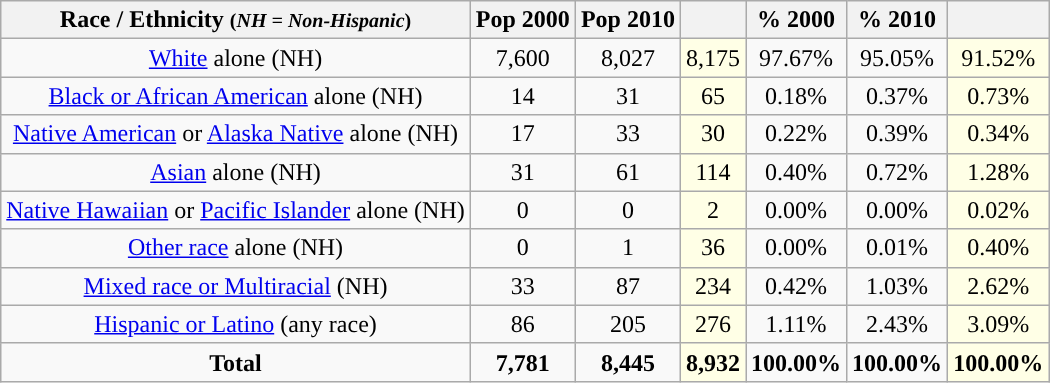<table class="wikitable" style="text-align:center;">
<tr>
<th>Race / Ethnicity <small>(<em>NH = Non-Hispanic</em>)</small></th>
<th>Pop 2000</th>
<th>Pop 2010</th>
<th></th>
<th>% 2000</th>
<th>% 2010</th>
<th></th>
</tr>
<tr>
<td><a href='#'>White</a> alone (NH)</td>
<td>7,600</td>
<td>8,027</td>
<td style='background: #ffffe6;'>8,175</td>
<td>97.67%</td>
<td>95.05%</td>
<td style='background: #ffffe6;'>91.52%</td>
</tr>
<tr>
<td><a href='#'>Black or African American</a> alone (NH)</td>
<td>14</td>
<td>31</td>
<td style='background: #ffffe6;'>65</td>
<td>0.18%</td>
<td>0.37%</td>
<td style='background: #ffffe6;'>0.73%</td>
</tr>
<tr>
<td><a href='#'>Native American</a> or <a href='#'>Alaska Native</a> alone (NH)</td>
<td>17</td>
<td>33</td>
<td style='background: #ffffe6;'>30</td>
<td>0.22%</td>
<td>0.39%</td>
<td style='background: #ffffe6;'>0.34%</td>
</tr>
<tr>
<td><a href='#'>Asian</a> alone (NH)</td>
<td>31</td>
<td>61</td>
<td style='background: #ffffe6;'>114</td>
<td>0.40%</td>
<td>0.72%</td>
<td style='background: #ffffe6;'>1.28%</td>
</tr>
<tr>
<td><a href='#'>Native Hawaiian</a> or <a href='#'>Pacific Islander</a> alone (NH)</td>
<td>0</td>
<td>0</td>
<td style='background: #ffffe6;'>2</td>
<td>0.00%</td>
<td>0.00%</td>
<td style='background: #ffffe6;'>0.02%</td>
</tr>
<tr>
<td><a href='#'>Other race</a> alone (NH)</td>
<td>0</td>
<td>1</td>
<td style='background: #ffffe6;'>36</td>
<td>0.00%</td>
<td>0.01%</td>
<td style='background: #ffffe6;'>0.40%</td>
</tr>
<tr>
<td><a href='#'>Mixed race or Multiracial</a> (NH)</td>
<td>33</td>
<td>87</td>
<td style='background: #ffffe6;'>234</td>
<td>0.42%</td>
<td>1.03%</td>
<td style='background: #ffffe6;'>2.62%</td>
</tr>
<tr>
<td><a href='#'>Hispanic or Latino</a> (any race)</td>
<td>86</td>
<td>205</td>
<td style='background: #ffffe6;'>276</td>
<td>1.11%</td>
<td>2.43%</td>
<td style='background: #ffffe6;'>3.09%</td>
</tr>
<tr>
<td><strong>Total</strong></td>
<td><strong>7,781</strong></td>
<td><strong>8,445</strong></td>
<td style='background: #ffffe6;'><strong>8,932</strong></td>
<td><strong>100.00%</strong></td>
<td><strong>100.00%</strong></td>
<td style='background: #ffffe6;'><strong>100.00%</strong></td>
</tr>
</table>
